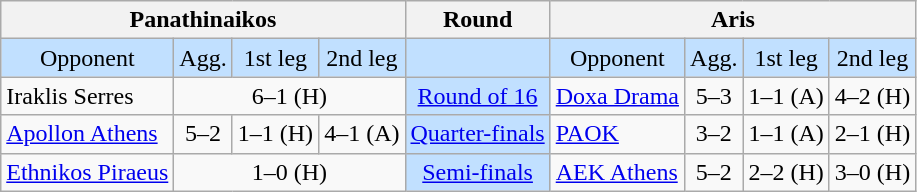<table class="wikitable" style="text-align:center">
<tr>
<th colspan="4">Panathinaikos</th>
<th>Round</th>
<th colspan="4">Aris</th>
</tr>
<tr style="background:#C1E0FF">
<td>Opponent</td>
<td>Agg.</td>
<td>1st leg</td>
<td>2nd leg</td>
<td></td>
<td>Opponent</td>
<td>Agg.</td>
<td>1st leg</td>
<td>2nd leg</td>
</tr>
<tr>
<td style="text-align:left">Iraklis Serres</td>
<td colspan=3>6–1 (H)</td>
<td style="background:#C1E0FF"><a href='#'>Round of 16</a></td>
<td style="text-align:left"><a href='#'>Doxa Drama</a></td>
<td>5–3</td>
<td>1–1  (A)</td>
<td>4–2 (H)</td>
</tr>
<tr>
<td style="text-align:left"><a href='#'>Apollon Athens</a></td>
<td>5–2</td>
<td>1–1  (H)</td>
<td>4–1 (A)</td>
<td style="background:#C1E0FF"><a href='#'>Quarter-finals</a></td>
<td style="text-align:left"><a href='#'>PAOK</a></td>
<td>3–2</td>
<td>1–1  (A)</td>
<td>2–1 (H)</td>
</tr>
<tr>
<td style="text-align:left"><a href='#'>Ethnikos Piraeus</a></td>
<td colspan=3>1–0 (H)</td>
<td style="background:#C1E0FF"><a href='#'>Semi-finals</a></td>
<td style="text-align:left"><a href='#'>AEK Athens</a></td>
<td>5–2</td>
<td>2–2  (H)</td>
<td>3–0 (H)</td>
</tr>
</table>
